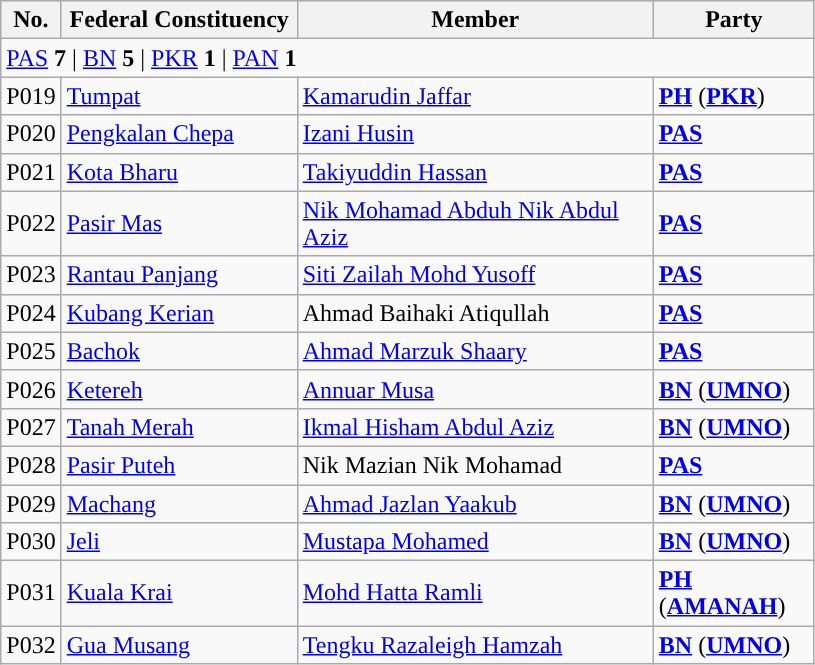<table class ="wikitable sortable">
<tr>
<th style="width:30px;">No.</th>
<th style="width:150px;">Federal Constituency</th>
<th style="width:230px;">Member</th>
<th style="width:100px;">Party</th>
</tr>
<tr>
<td colspan="4"><a href='#'>PAS</a> <strong>7</strong> | <a href='#'>BN</a> <strong>5</strong> | <a href='#'>PKR</a> <strong>1</strong> | <a href='#'>PAN</a> <strong>1</strong></td>
</tr>
<tr>
<td>P019</td>
<td><a href='#'>Tumpat</a></td>
<td><a href='#'>Kamarudin Jaffar</a></td>
<td><strong><a href='#'>PH</a></strong> (<strong><a href='#'>PKR</a></strong>)</td>
</tr>
<tr>
<td>P020</td>
<td><a href='#'>Pengkalan Chepa</a></td>
<td><a href='#'>Izani Husin</a></td>
<td><strong><a href='#'>PAS</a></strong></td>
</tr>
<tr>
<td>P021</td>
<td><a href='#'>Kota Bharu</a></td>
<td><a href='#'>Takiyuddin Hassan</a></td>
<td><strong><a href='#'>PAS</a></strong></td>
</tr>
<tr>
<td>P022</td>
<td><a href='#'>Pasir Mas</a></td>
<td><a href='#'>Nik Mohamad Abduh Nik Abdul Aziz</a></td>
<td><strong><a href='#'>PAS</a></strong></td>
</tr>
<tr>
<td>P023</td>
<td><a href='#'>Rantau Panjang</a></td>
<td><a href='#'>Siti Zailah Mohd Yusoff</a></td>
<td><strong><a href='#'>PAS</a></strong></td>
</tr>
<tr>
<td>P024</td>
<td><a href='#'>Kubang Kerian</a></td>
<td>Ahmad Baihaki Atiqullah</td>
<td><strong><a href='#'>PAS</a></strong></td>
</tr>
<tr>
<td>P025</td>
<td><a href='#'>Bachok</a></td>
<td><a href='#'>Ahmad Marzuk Shaary</a></td>
<td><strong><a href='#'>PAS</a></strong></td>
</tr>
<tr>
<td>P026</td>
<td><a href='#'>Ketereh</a></td>
<td><a href='#'>Annuar Musa</a></td>
<td><strong><a href='#'>BN</a></strong> (<strong><a href='#'>UMNO</a></strong>)</td>
</tr>
<tr>
<td>P027</td>
<td><a href='#'>Tanah Merah</a></td>
<td><a href='#'> Ikmal Hisham Abdul Aziz</a></td>
<td><strong><a href='#'>BN</a></strong> (<strong><a href='#'>UMNO</a></strong>)</td>
</tr>
<tr>
<td>P028</td>
<td><a href='#'>Pasir Puteh</a></td>
<td>Nik Mazian Nik Mohamad</td>
<td><strong><a href='#'>PAS</a></strong></td>
</tr>
<tr>
<td>P029</td>
<td><a href='#'>Machang</a></td>
<td><a href='#'>Ahmad Jazlan Yaakub</a></td>
<td><strong><a href='#'>BN</a></strong> (<strong><a href='#'>UMNO</a></strong>)</td>
</tr>
<tr>
<td>P030</td>
<td><a href='#'>Jeli</a></td>
<td><a href='#'>Mustapa Mohamed</a></td>
<td><strong><a href='#'>BN</a></strong> (<strong><a href='#'>UMNO</a></strong>)</td>
</tr>
<tr>
<td>P031</td>
<td><a href='#'>Kuala Krai</a></td>
<td><a href='#'>Mohd Hatta Ramli</a></td>
<td><strong><a href='#'>PH</a></strong> (<strong><a href='#'>AMANAH</a></strong>)</td>
</tr>
<tr>
<td>P032</td>
<td><a href='#'>Gua Musang</a></td>
<td><a href='#'>Tengku Razaleigh Hamzah</a></td>
<td><strong><a href='#'>BN</a></strong> (<strong><a href='#'>UMNO</a></strong>)</td>
</tr>
</table>
